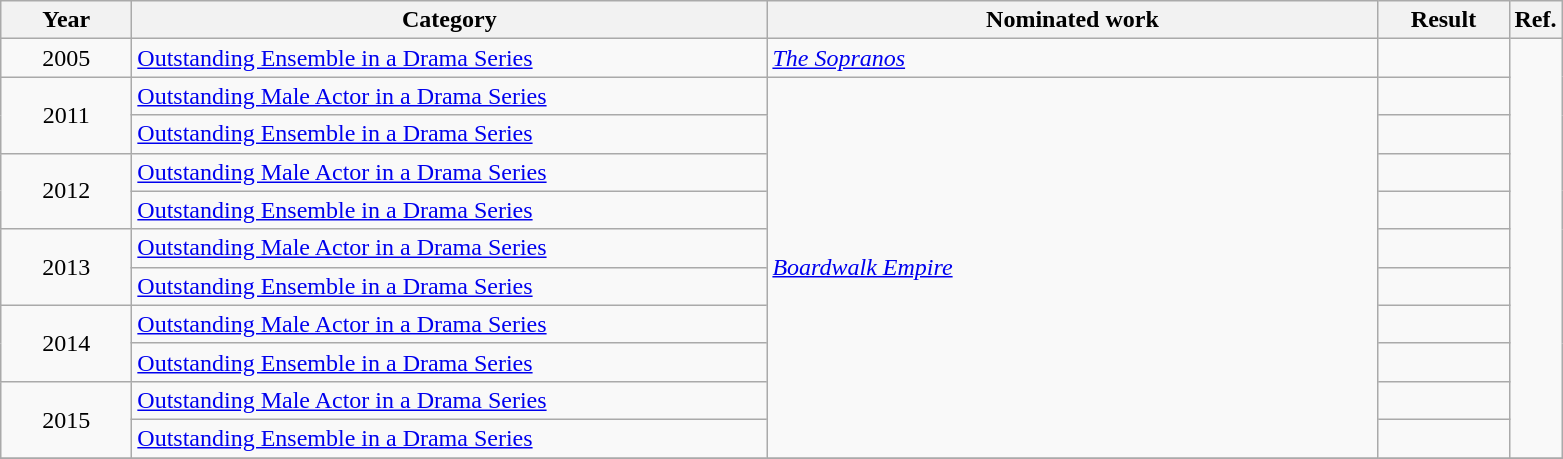<table class=wikitable>
<tr>
<th scope="col" style="width:5em;">Year</th>
<th scope="col" style="width:26em;">Category</th>
<th scope="col" style="width:25em;">Nominated work</th>
<th scope="col" style="width:5em;">Result</th>
<th>Ref.</th>
</tr>
<tr>
<td style="text-align:center;", style="text-align:center;">2005</td>
<td><a href='#'>Outstanding Ensemble in a Drama Series</a></td>
<td><em><a href='#'>The Sopranos</a></em></td>
<td></td>
<td rowspan=11></td>
</tr>
<tr>
<td style="text-align:center;", rowspan="2">2011</td>
<td><a href='#'>Outstanding Male Actor in a Drama Series</a></td>
<td rowspan="10"><em><a href='#'>Boardwalk Empire</a></em></td>
<td></td>
</tr>
<tr>
<td><a href='#'>Outstanding Ensemble in a Drama Series</a></td>
<td></td>
</tr>
<tr>
<td style="text-align:center;", rowspan="2">2012</td>
<td><a href='#'>Outstanding Male Actor in a Drama Series</a></td>
<td></td>
</tr>
<tr>
<td><a href='#'>Outstanding Ensemble in a Drama Series</a></td>
<td></td>
</tr>
<tr>
<td style="text-align:center;", rowspan="2">2013</td>
<td><a href='#'>Outstanding Male Actor in a Drama Series</a></td>
<td></td>
</tr>
<tr>
<td><a href='#'>Outstanding Ensemble in a Drama Series</a></td>
<td></td>
</tr>
<tr>
<td style="text-align:center;", rowspan="2">2014</td>
<td><a href='#'>Outstanding Male Actor in a Drama Series</a></td>
<td></td>
</tr>
<tr>
<td><a href='#'>Outstanding Ensemble in a Drama Series</a></td>
<td></td>
</tr>
<tr>
<td style="text-align:center;", rowspan="2">2015</td>
<td><a href='#'>Outstanding Male Actor in a Drama Series</a></td>
<td></td>
</tr>
<tr>
<td><a href='#'>Outstanding Ensemble in a Drama Series</a></td>
<td></td>
</tr>
<tr>
</tr>
</table>
